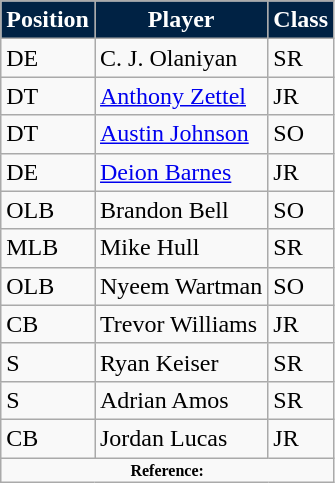<table class="wikitable">
<tr>
<th style="background:#024; color:#fff;">Position</th>
<th style="background:#024; color:#fff;">Player</th>
<th style="background:#024; color:#fff;">Class</th>
</tr>
<tr>
<td>DE</td>
<td>C. J. Olaniyan</td>
<td>SR</td>
</tr>
<tr>
<td>DT</td>
<td><a href='#'>Anthony Zettel</a></td>
<td>JR</td>
</tr>
<tr>
<td>DT</td>
<td><a href='#'>Austin Johnson</a></td>
<td>SO</td>
</tr>
<tr>
<td>DE</td>
<td><a href='#'>Deion Barnes</a></td>
<td>JR</td>
</tr>
<tr>
<td>OLB</td>
<td>Brandon Bell</td>
<td>SO</td>
</tr>
<tr>
<td>MLB</td>
<td>Mike Hull</td>
<td>SR</td>
</tr>
<tr>
<td>OLB</td>
<td>Nyeem Wartman</td>
<td>SO</td>
</tr>
<tr>
<td>CB</td>
<td>Trevor Williams</td>
<td>JR</td>
</tr>
<tr>
<td>S</td>
<td>Ryan Keiser</td>
<td>SR</td>
</tr>
<tr>
<td>S</td>
<td>Adrian Amos</td>
<td>SR</td>
</tr>
<tr>
<td>CB</td>
<td>Jordan Lucas</td>
<td>JR</td>
</tr>
<tr>
<td colspan="3" style="font-size:8pt; text-align:center;"><strong>Reference:</strong></td>
</tr>
</table>
